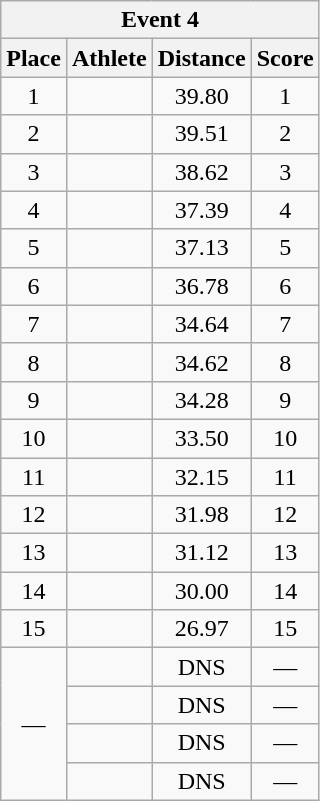<table class=wikitable style="text-align:center">
<tr>
<th colspan=4><strong>Event 4</strong></th>
</tr>
<tr>
<th>Place</th>
<th>Athlete</th>
<th>Distance</th>
<th>Score</th>
</tr>
<tr>
<td>1</td>
<td align=left></td>
<td>39.80</td>
<td>1</td>
</tr>
<tr>
<td>2</td>
<td align=left></td>
<td>39.51</td>
<td>2</td>
</tr>
<tr>
<td>3</td>
<td align=left></td>
<td>38.62</td>
<td>3</td>
</tr>
<tr>
<td>4</td>
<td align=left></td>
<td>37.39</td>
<td>4</td>
</tr>
<tr>
<td>5</td>
<td align=left></td>
<td>37.13</td>
<td>5</td>
</tr>
<tr>
<td>6</td>
<td align=left></td>
<td>36.78</td>
<td>6</td>
</tr>
<tr>
<td>7</td>
<td align=left></td>
<td>34.64</td>
<td>7</td>
</tr>
<tr>
<td>8</td>
<td align=left></td>
<td>34.62</td>
<td>8</td>
</tr>
<tr>
<td>9</td>
<td align=left></td>
<td>34.28</td>
<td>9</td>
</tr>
<tr>
<td>10</td>
<td align=left></td>
<td>33.50</td>
<td>10</td>
</tr>
<tr>
<td>11</td>
<td align=left></td>
<td>32.15</td>
<td>11</td>
</tr>
<tr>
<td>12</td>
<td align=left></td>
<td>31.98</td>
<td>12</td>
</tr>
<tr>
<td>13</td>
<td align=left></td>
<td>31.12</td>
<td>13</td>
</tr>
<tr>
<td>14</td>
<td align=left></td>
<td>30.00</td>
<td>14</td>
</tr>
<tr>
<td>15</td>
<td align=left></td>
<td>26.97</td>
<td>15</td>
</tr>
<tr>
<td rowspan=4>—</td>
<td align=left></td>
<td>DNS</td>
<td>—</td>
</tr>
<tr>
<td align=left></td>
<td>DNS</td>
<td>—</td>
</tr>
<tr>
<td align=left></td>
<td>DNS</td>
<td>—</td>
</tr>
<tr>
<td align=left></td>
<td>DNS</td>
<td>—</td>
</tr>
</table>
